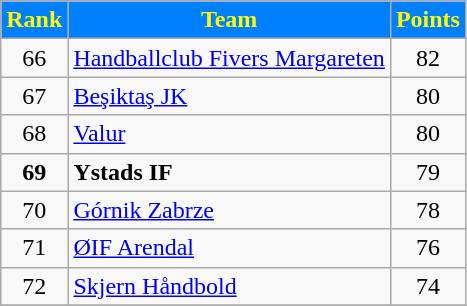<table class="wikitable" style="text-align: center">
<tr>
<th style="color:#FFFF00; background:#0080FF">Rank</th>
<th style="color:#FFFF00; background:#0080FF">Team</th>
<th style="color:#FFFF00; background:#0080FF">Points</th>
</tr>
<tr>
<td>66</td>
<td align=left> <a href='#'>Handballclub Fivers Margareten</a></td>
<td>82</td>
</tr>
<tr>
<td>67</td>
<td align=left> <a href='#'>Beşiktaş JK</a></td>
<td>80</td>
</tr>
<tr>
<td>68</td>
<td align=left> <a href='#'>Valur</a></td>
<td>80</td>
</tr>
<tr>
<td><strong>69</strong></td>
<td align=left> <strong>Ystads IF</strong></td>
<td>79</td>
</tr>
<tr>
<td>70</td>
<td align=left> <a href='#'>Górnik Zabrze</a></td>
<td>78</td>
</tr>
<tr>
<td>71</td>
<td align=left> <a href='#'>ØIF Arendal</a></td>
<td>76</td>
</tr>
<tr>
<td>72</td>
<td align=left> <a href='#'>Skjern Håndbold</a></td>
<td>74</td>
</tr>
<tr>
</tr>
</table>
